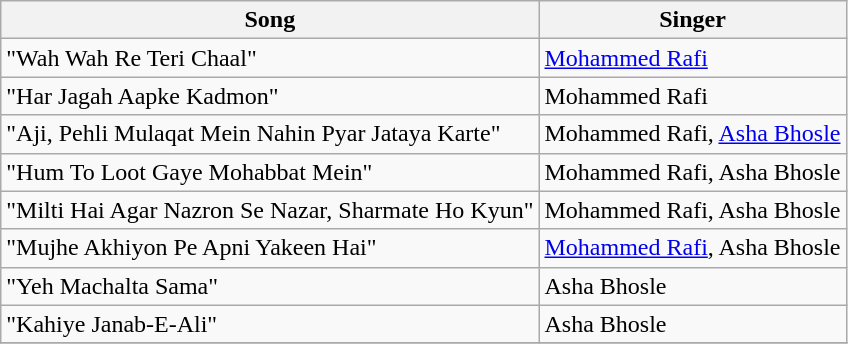<table class="wikitable">
<tr>
<th>Song</th>
<th>Singer</th>
</tr>
<tr>
<td>"Wah Wah Re Teri Chaal"</td>
<td><a href='#'>Mohammed Rafi</a></td>
</tr>
<tr>
<td>"Har Jagah Aapke Kadmon"</td>
<td>Mohammed Rafi</td>
</tr>
<tr>
<td>"Aji, Pehli Mulaqat Mein Nahin Pyar Jataya Karte"</td>
<td>Mohammed Rafi, <a href='#'>Asha Bhosle</a></td>
</tr>
<tr>
<td>"Hum To Loot Gaye Mohabbat Mein"</td>
<td>Mohammed Rafi, Asha Bhosle</td>
</tr>
<tr>
<td>"Milti Hai Agar Nazron Se Nazar, Sharmate Ho Kyun"</td>
<td>Mohammed Rafi, Asha Bhosle</td>
</tr>
<tr>
<td>"Mujhe Akhiyon Pe Apni Yakeen Hai"</td>
<td><a href='#'>Mohammed Rafi</a>, Asha Bhosle</td>
</tr>
<tr>
<td>"Yeh Machalta Sama"</td>
<td>Asha Bhosle</td>
</tr>
<tr>
<td>"Kahiye Janab-E-Ali"</td>
<td>Asha Bhosle</td>
</tr>
<tr>
</tr>
</table>
